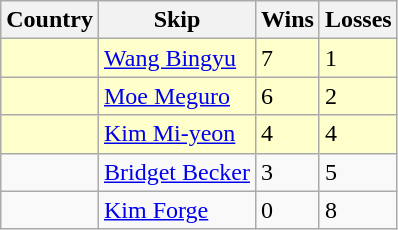<table class="wikitable" border="1">
<tr>
<th>Country</th>
<th>Skip</th>
<th>Wins</th>
<th>Losses</th>
</tr>
<tr bgcolor=#ffffcc>
<td></td>
<td><a href='#'>Wang Bingyu</a></td>
<td>7</td>
<td>1</td>
</tr>
<tr bgcolor=#ffffcc>
<td></td>
<td><a href='#'>Moe Meguro</a></td>
<td>6</td>
<td>2</td>
</tr>
<tr bgcolor=#ffffcc>
<td></td>
<td><a href='#'>Kim Mi-yeon</a></td>
<td>4</td>
<td>4</td>
</tr>
<tr>
<td></td>
<td><a href='#'>Bridget Becker</a></td>
<td>3</td>
<td>5</td>
</tr>
<tr>
<td></td>
<td><a href='#'>Kim Forge</a></td>
<td>0</td>
<td>8</td>
</tr>
</table>
